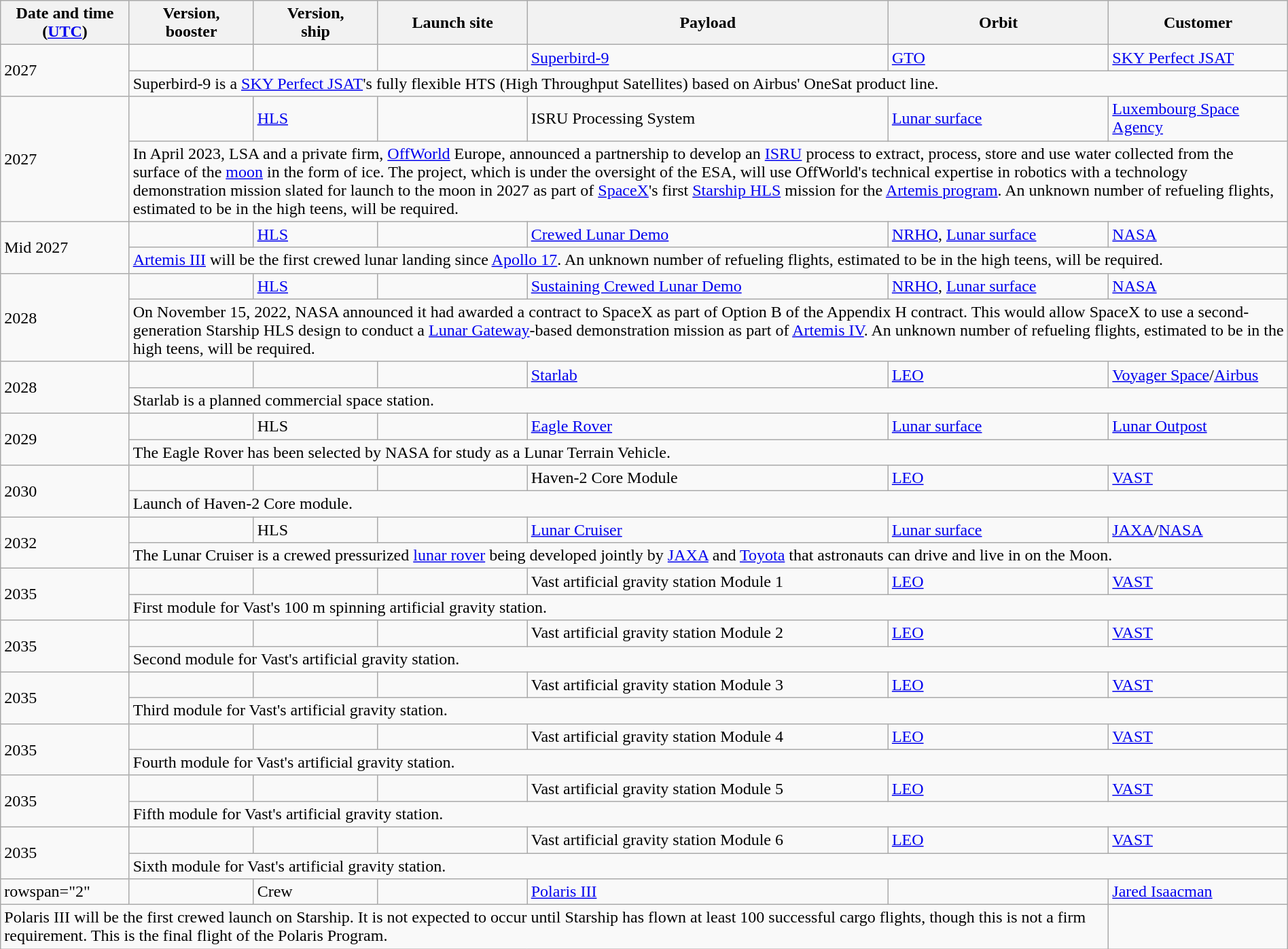<table class="wikitable sticky-header" id="2027" style="width: 100%;">
<tr>
<th scope="col" style="width: 10%;">Date and time (<a href='#'>UTC</a>)</th>
<th scope="col">Version,<br>booster</th>
<th scope="col">Version,<br>ship</th>
<th scope="col">Launch site</th>
<th scope="col">Payload</th>
<th scope="col">Orbit</th>
<th scope="col">Customer</th>
</tr>
<tr>
<td rowspan=2>2027</td>
<td></td>
<td></td>
<td></td>
<td><a href='#'>Superbird-9</a></td>
<td><a href='#'>GTO</a></td>
<td><a href='#'>SKY Perfect JSAT</a></td>
</tr>
<tr>
<td colspan="6">Superbird-9 is a <a href='#'>SKY Perfect JSAT</a>'s fully flexible HTS (High Throughput Satellites) based on Airbus' OneSat product line.</td>
</tr>
<tr>
<td rowspan=2>2027</td>
<td></td>
<td><a href='#'>HLS</a></td>
<td></td>
<td>ISRU Processing System </td>
<td><a href='#'>Lunar surface</a></td>
<td><a href='#'>Luxembourg Space Agency</a></td>
</tr>
<tr>
<td colspan="6">In April 2023, LSA and a private firm, <a href='#'>OffWorld</a> Europe, announced a partnership to develop an <a href='#'>ISRU</a> process to extract, process, store and use water collected from the surface of the <a href='#'>moon</a> in the form of ice. The project, which is under the oversight of the ESA, will use OffWorld's technical expertise in robotics with a technology demonstration mission slated for launch to the moon in 2027 as part of <a href='#'>SpaceX</a>'s first <a href='#'>Starship HLS</a> mission for the <a href='#'>Artemis program</a>. An unknown number of refueling flights, estimated to be in the high teens, will be required.</td>
</tr>
<tr>
<td rowspan="2">Mid 2027</td>
<td></td>
<td><a href='#'>HLS</a></td>
<td></td>
<td><a href='#'>Crewed Lunar Demo</a></td>
<td><a href='#'>NRHO</a>, <a href='#'>Lunar surface</a></td>
<td><a href='#'>NASA</a></td>
</tr>
<tr>
<td colspan="6"><a href='#'>Artemis III</a> will be the first crewed lunar landing since <a href='#'>Apollo 17</a>. An unknown number of refueling flights, estimated to be in the high teens, will be required.</td>
</tr>
<tr>
<td rowspan=2>2028</td>
<td></td>
<td><a href='#'>HLS</a></td>
<td></td>
<td><a href='#'>Sustaining Crewed Lunar Demo</a></td>
<td><a href='#'>NRHO</a>, <a href='#'>Lunar surface</a></td>
<td><a href='#'>NASA</a></td>
</tr>
<tr>
<td colspan="6">On November 15, 2022, NASA announced it had awarded a contract to SpaceX as part of Option B of the Appendix H contract. This would allow SpaceX to use a second-generation Starship HLS design to conduct a <a href='#'>Lunar Gateway</a>-based demonstration mission as part of <a href='#'>Artemis IV</a>. An unknown number of refueling flights, estimated to be in the high teens, will be required.</td>
</tr>
<tr>
<td rowspan=2>2028</td>
<td></td>
<td></td>
<td></td>
<td><a href='#'>Starlab</a></td>
<td><a href='#'>LEO</a></td>
<td><a href='#'>Voyager Space</a>/<a href='#'>Airbus</a></td>
</tr>
<tr>
<td colspan="6">Starlab is a planned commercial space station.</td>
</tr>
<tr>
<td rowspan="2">2029</td>
<td></td>
<td>HLS</td>
<td></td>
<td><a href='#'>Eagle Rover</a> </td>
<td><a href='#'>Lunar surface</a></td>
<td><a href='#'>Lunar Outpost</a></td>
</tr>
<tr>
<td colspan="6">The Eagle Rover has been selected by NASA for study as a Lunar Terrain Vehicle.</td>
</tr>
<tr>
<td rowspan="2">2030</td>
<td></td>
<td></td>
<td></td>
<td>Haven-2 Core Module</td>
<td><a href='#'>LEO</a></td>
<td><a href='#'>VAST</a></td>
</tr>
<tr>
<td colspan="6">Launch of Haven-2 Core module.</td>
</tr>
<tr>
<td rowspan="2">2032</td>
<td></td>
<td>HLS</td>
<td></td>
<td><a href='#'>Lunar Cruiser</a> </td>
<td><a href='#'>Lunar surface</a></td>
<td><a href='#'>JAXA</a>/<a href='#'>NASA</a></td>
</tr>
<tr>
<td colspan="6">The Lunar Cruiser is a crewed pressurized <a href='#'>lunar rover</a> being developed jointly by <a href='#'>JAXA</a> and <a href='#'>Toyota</a> that astronauts can drive and live in on the Moon.</td>
</tr>
<tr>
<td rowspan="2">2035</td>
<td></td>
<td></td>
<td></td>
<td>Vast artificial gravity station Module 1</td>
<td><a href='#'>LEO</a></td>
<td><a href='#'>VAST</a></td>
</tr>
<tr>
<td colspan="6">First module for Vast's 100 m spinning artificial gravity station.</td>
</tr>
<tr>
<td rowspan="2">2035</td>
<td></td>
<td></td>
<td></td>
<td>Vast artificial gravity station Module 2</td>
<td><a href='#'>LEO</a></td>
<td><a href='#'>VAST</a></td>
</tr>
<tr>
<td colspan="6">Second module for Vast's artificial gravity station.</td>
</tr>
<tr>
<td rowspan="2">2035</td>
<td></td>
<td></td>
<td></td>
<td>Vast artificial gravity station Module 3</td>
<td><a href='#'>LEO</a></td>
<td><a href='#'>VAST</a></td>
</tr>
<tr>
<td colspan="6">Third module for Vast's artificial gravity station.</td>
</tr>
<tr>
<td rowspan="2">2035</td>
<td></td>
<td></td>
<td></td>
<td>Vast artificial gravity station Module 4</td>
<td><a href='#'>LEO</a></td>
<td><a href='#'>VAST</a></td>
</tr>
<tr>
<td colspan="6">Fourth module for Vast's artificial gravity station.</td>
</tr>
<tr>
<td rowspan="2">2035</td>
<td></td>
<td></td>
<td></td>
<td>Vast artificial gravity station Module 5</td>
<td><a href='#'>LEO</a></td>
<td><a href='#'>VAST</a></td>
</tr>
<tr>
<td colspan="6">Fifth module for Vast's artificial gravity station.</td>
</tr>
<tr>
<td rowspan="2">2035</td>
<td></td>
<td></td>
<td></td>
<td>Vast artificial gravity station Module 6</td>
<td><a href='#'>LEO</a></td>
<td><a href='#'>VAST</a></td>
</tr>
<tr>
<td colspan="6">Sixth module for Vast's artificial gravity station.</td>
</tr>
<tr>
<td>rowspan="2" </td>
<td></td>
<td>Crew</td>
<td></td>
<td><a href='#'>Polaris III</a></td>
<td></td>
<td><a href='#'>Jared Isaacman</a></td>
</tr>
<tr>
<td colspan="6">Polaris III will be the first crewed launch on Starship. It is not expected to occur until Starship has flown at least 100 successful cargo flights, though this is not a firm requirement. This is the final flight of the Polaris Program.</td>
</tr>
</table>
